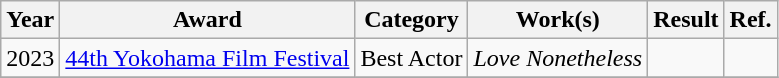<table class="wikitable">
<tr>
<th>Year</th>
<th>Award</th>
<th>Category</th>
<th>Work(s)</th>
<th>Result</th>
<th>Ref.</th>
</tr>
<tr>
<td>2023</td>
<td><a href='#'>44th Yokohama Film Festival</a></td>
<td>Best Actor</td>
<td><em>Love Nonetheless</em></td>
<td></td>
<td></td>
</tr>
<tr>
</tr>
</table>
